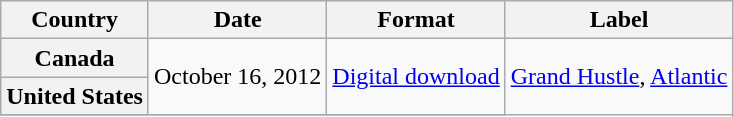<table class="wikitable plainrowheaders">
<tr>
<th scope="col">Country</th>
<th scope="col">Date</th>
<th scope="col">Format</th>
<th scope="col">Label</th>
</tr>
<tr>
<th scope="row">Canada</th>
<td rowspan="2">October 16, 2012</td>
<td rowspan="2"><a href='#'>Digital download</a></td>
<td rowspan="5"><a href='#'>Grand Hustle</a>, <a href='#'>Atlantic</a></td>
</tr>
<tr>
<th scope="row">United States</th>
</tr>
<tr>
</tr>
</table>
